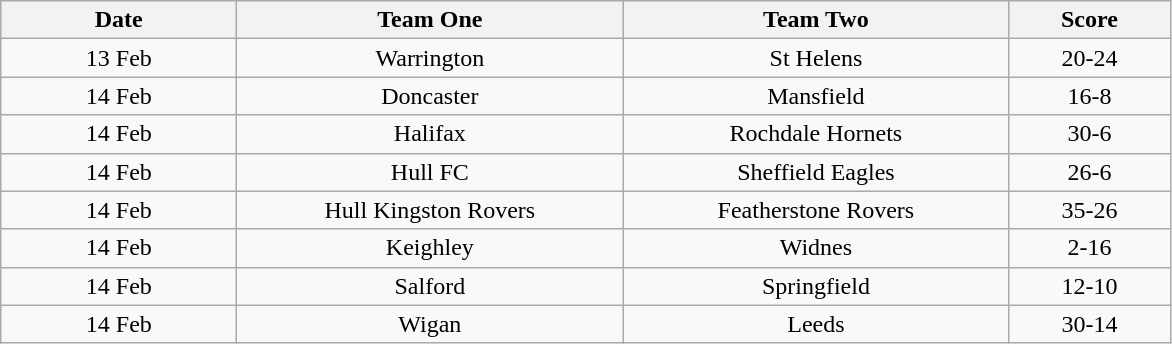<table class="wikitable" style="text-align: center">
<tr>
<th width=150>Date</th>
<th width=250>Team One</th>
<th width=250>Team Two</th>
<th width=100>Score</th>
</tr>
<tr>
<td>13 Feb</td>
<td>Warrington</td>
<td>St Helens</td>
<td>20-24</td>
</tr>
<tr>
<td>14 Feb</td>
<td>Doncaster</td>
<td>Mansfield</td>
<td>16-8</td>
</tr>
<tr>
<td>14 Feb</td>
<td>Halifax</td>
<td>Rochdale Hornets</td>
<td>30-6</td>
</tr>
<tr>
<td>14 Feb</td>
<td>Hull FC</td>
<td>Sheffield Eagles</td>
<td>26-6</td>
</tr>
<tr>
<td>14 Feb</td>
<td>Hull Kingston Rovers</td>
<td>Featherstone Rovers</td>
<td>35-26</td>
</tr>
<tr>
<td>14 Feb</td>
<td>Keighley</td>
<td>Widnes</td>
<td>2-16</td>
</tr>
<tr>
<td>14 Feb</td>
<td>Salford</td>
<td>Springfield</td>
<td>12-10</td>
</tr>
<tr>
<td>14 Feb</td>
<td>Wigan</td>
<td>Leeds</td>
<td>30-14</td>
</tr>
</table>
